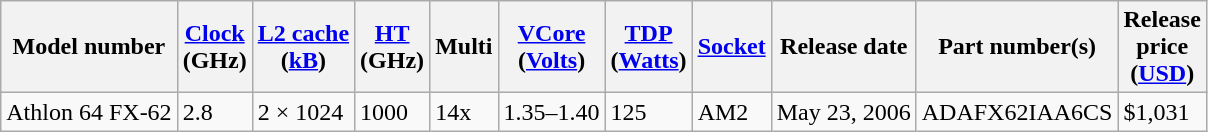<table class="wikitable">
<tr>
<th>Model number</th>
<th><a href='#'>Clock</a><br>(GHz)</th>
<th><a href='#'>L2 cache</a><br>(<a href='#'>kB</a>)</th>
<th><a href='#'>HT</a><br>(GHz)</th>
<th>Multi</th>
<th><a href='#'>VCore</a><br>(<a href='#'>Volts</a>)</th>
<th><a href='#'>TDP</a><br>(<a href='#'>Watts</a>)</th>
<th><a href='#'>Socket</a></th>
<th>Release date</th>
<th>Part number(s)</th>
<th>Release<br>price<br>(<a href='#'>USD</a>)</th>
</tr>
<tr>
<td>Athlon 64 FX-62</td>
<td>2.8</td>
<td>2 × 1024</td>
<td>1000</td>
<td>14x</td>
<td>1.35–1.40</td>
<td>125</td>
<td>AM2</td>
<td>May 23, 2006</td>
<td>ADAFX62IAA6CS</td>
<td>$1,031</td>
</tr>
</table>
